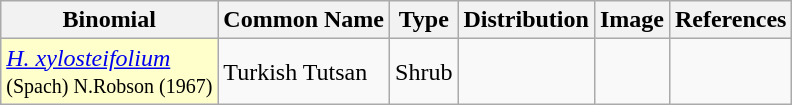<table class="wikitable mw-collapsible ">
<tr>
<th>Binomial</th>
<th>Common Name</th>
<th>Type</th>
<th>Distribution</th>
<th>Image</th>
<th>References</th>
</tr>
<tr>
<td scope="row" style="background:#FFFFCC;"><em><a href='#'>H. xylosteifolium</a></em><br><small>(Spach) N.Robson (1967)</small></td>
<td>Turkish Tutsan</td>
<td>Shrub</td>
<td></td>
<td></td>
<td></td>
</tr>
</table>
